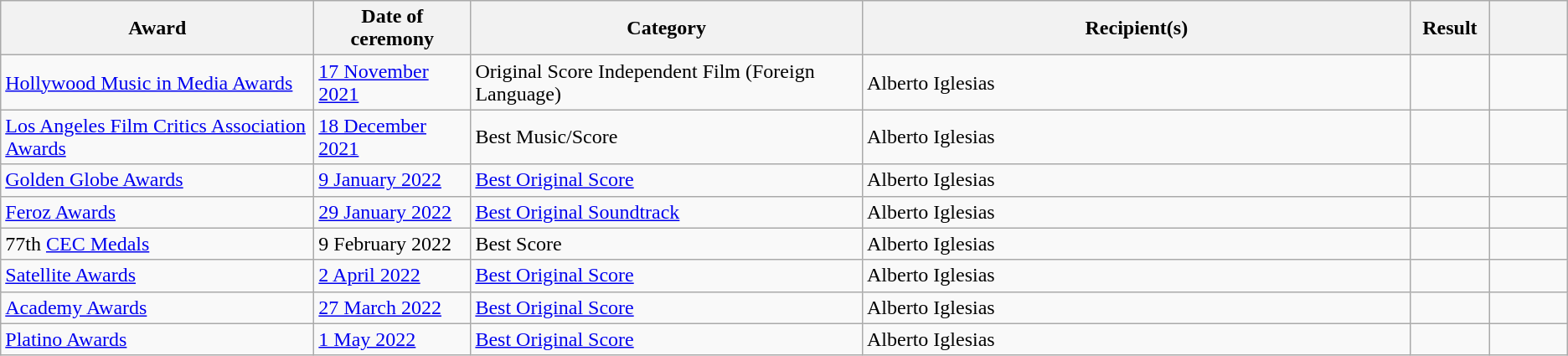<table class="wikitable plainrowheaders sortable">
<tr>
<th scope="col" style="width:20%;">Award</th>
<th scope="col" style="width:10%;">Date of ceremony</th>
<th scope="col" style="width:25%;">Category</th>
<th scope="col" style="width:35%;">Recipient(s)</th>
<th scope="col" style="width:5%;">Result</th>
<th scope="col" style="width:10%;" class="unsortable"></th>
</tr>
<tr>
<td><a href='#'>Hollywood Music in Media Awards</a></td>
<td><a href='#'>17 November 2021</a></td>
<td>Original Score  Independent Film (Foreign Language)</td>
<td>Alberto Iglesias</td>
<td></td>
<td align="center"></td>
</tr>
<tr>
<td><a href='#'>Los Angeles Film Critics Association Awards</a></td>
<td><a href='#'>18 December 2021</a></td>
<td>Best Music/Score</td>
<td>Alberto Iglesias</td>
<td></td>
<td align="center"></td>
</tr>
<tr>
<td><a href='#'>Golden Globe Awards</a></td>
<td><a href='#'>9 January 2022</a></td>
<td><a href='#'>Best Original Score</a></td>
<td>Alberto Iglesias</td>
<td></td>
<td align="center"></td>
</tr>
<tr>
<td><a href='#'>Feroz Awards</a></td>
<td><a href='#'>29 January 2022</a></td>
<td><a href='#'>Best Original Soundtrack</a></td>
<td>Alberto Iglesias</td>
<td></td>
<td align="center"></td>
</tr>
<tr>
<td>77th <a href='#'>CEC Medals</a></td>
<td>9 February 2022</td>
<td>Best Score</td>
<td>Alberto Iglesias</td>
<td></td>
<td align="center"></td>
</tr>
<tr>
<td><a href='#'>Satellite Awards</a></td>
<td><a href='#'>2 April 2022</a></td>
<td><a href='#'>Best Original Score</a></td>
<td>Alberto Iglesias</td>
<td></td>
<td align="center"></td>
</tr>
<tr>
<td><a href='#'>Academy Awards</a></td>
<td><a href='#'>27 March 2022</a></td>
<td><a href='#'>Best Original Score</a></td>
<td>Alberto Iglesias</td>
<td></td>
<td align="center"></td>
</tr>
<tr>
<td><a href='#'>Platino Awards</a></td>
<td><a href='#'>1 May 2022</a></td>
<td><a href='#'>Best Original Score</a></td>
<td>Alberto Iglesias</td>
<td></td>
<td align="center"></td>
</tr>
</table>
